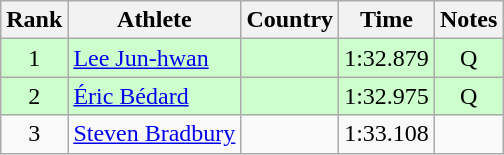<table class="wikitable" style="text-align:center">
<tr>
<th>Rank</th>
<th>Athlete</th>
<th>Country</th>
<th>Time</th>
<th>Notes</th>
</tr>
<tr bgcolor=ccffcc>
<td>1</td>
<td align=left><a href='#'>Lee Jun-hwan</a></td>
<td align=left></td>
<td>1:32.879</td>
<td>Q</td>
</tr>
<tr bgcolor=ccffcc>
<td>2</td>
<td align=left><a href='#'>Éric Bédard</a></td>
<td align=left></td>
<td>1:32.975</td>
<td>Q</td>
</tr>
<tr>
<td>3</td>
<td align=left><a href='#'>Steven Bradbury</a></td>
<td align=left></td>
<td>1:33.108</td>
<td></td>
</tr>
</table>
